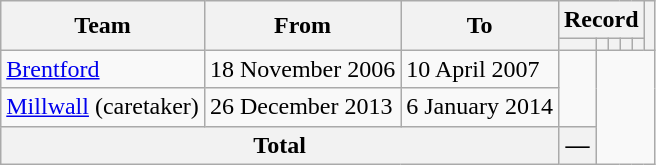<table class="wikitable" style="text-align: center">
<tr>
<th rowspan="2">Team</th>
<th rowspan="2">From</th>
<th rowspan="2">To</th>
<th colspan="5">Record</th>
<th rowspan="2"></th>
</tr>
<tr>
<th></th>
<th></th>
<th></th>
<th></th>
<th></th>
</tr>
<tr>
<td align="left"><a href='#'>Brentford</a></td>
<td align="left">18 November 2006</td>
<td align="left">10 April 2007<br></td>
<td rowspan="2"></td>
</tr>
<tr>
<td align="left"><a href='#'>Millwall</a> (caretaker)</td>
<td align="left">26 December 2013</td>
<td align="left">6 January 2014<br></td>
</tr>
<tr>
<th colspan="3">Total<br></th>
<th>—</th>
</tr>
</table>
